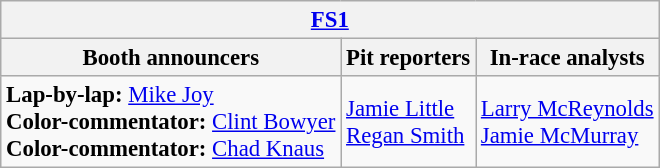<table class="wikitable" style="font-size: 95%">
<tr>
<th colspan="3"><a href='#'>FS1</a></th>
</tr>
<tr>
<th>Booth announcers</th>
<th>Pit reporters</th>
<th>In-race analysts</th>
</tr>
<tr>
<td><strong>Lap-by-lap:</strong> <a href='#'>Mike Joy</a><br><strong>Color-commentator:</strong> <a href='#'>Clint Bowyer</a><br><strong>Color-commentator:</strong> <a href='#'>Chad Knaus</a></td>
<td><a href='#'>Jamie Little</a><br><a href='#'>Regan Smith</a></td>
<td><a href='#'>Larry McReynolds</a><br><a href='#'>Jamie McMurray</a></td>
</tr>
</table>
